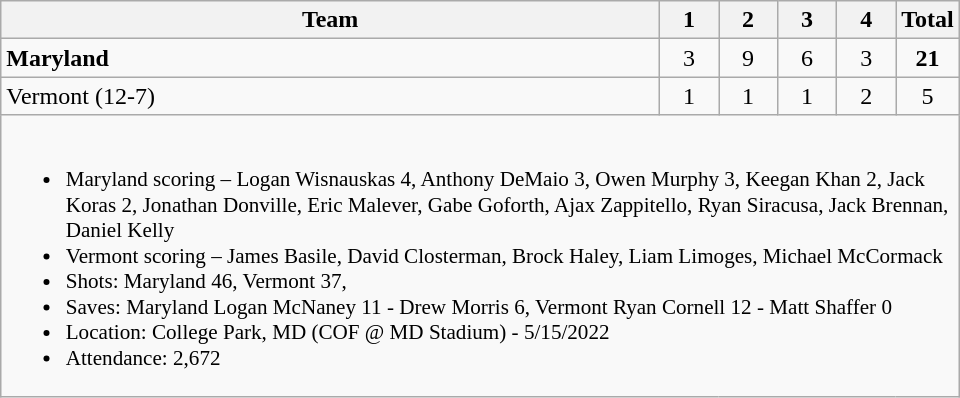<table class="wikitable" style="text-align:center; max-width:40em">
<tr>
<th>Team</th>
<th style="width:2em">1</th>
<th style="width:2em">2</th>
<th style="width:2em">3</th>
<th style="width:2em">4</th>
<th style="width:2em">Total</th>
</tr>
<tr>
<td style="text-align:left"><strong>Maryland</strong></td>
<td>3</td>
<td>9</td>
<td>6</td>
<td>3</td>
<td><strong>21</strong></td>
</tr>
<tr>
<td style="text-align:left">Vermont (12-7)</td>
<td>1</td>
<td>1</td>
<td>1</td>
<td>2</td>
<td>5</td>
</tr>
<tr>
<td colspan=6 style="text-align:left; font-size:88%;"><br><ul><li>Maryland scoring – Logan Wisnauskas 4, Anthony DeMaio 3, Owen Murphy 3, Keegan Khan 2, Jack Koras 2, Jonathan Donville, Eric Malever, Gabe Goforth, Ajax Zappitello, Ryan Siracusa, Jack Brennan, Daniel Kelly</li><li>Vermont scoring –  James Basile, David Closterman, Brock Haley, Liam Limoges, Michael McCormack</li><li>Shots: Maryland 46, Vermont 37,</li><li>Saves: Maryland Logan McNaney 11 - Drew Morris 6, Vermont Ryan Cornell 12 - Matt Shaffer 0</li><li>Location: College Park, MD (COF @ MD Stadium) - 5/15/2022</li><li>Attendance: 2,672</li></ul></td>
</tr>
</table>
